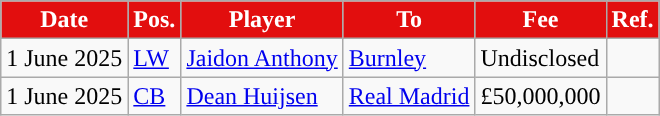<table class="wikitable plainrowheaders sortable">
<tr>
<th style="background:#e20e0e;color:#FFFFFF;">Date</th>
<th style="background:#e20e0e;color:#FFFFFF;">Pos.</th>
<th style="background:#e20e0e;color:#FFFFFF;">Player</th>
<th style="background:#e20e0e;color:#FFFFFF;">To</th>
<th style="background:#e20e0e;color:#FFFFFF;">Fee</th>
<th style="background:#e20e0e;color:#FFFFFF;">Ref.</th>
</tr>
<tr>
<td>1 June 2025</td>
<td><a href='#'>LW</a></td>
<td> <a href='#'>Jaidon Anthony</a></td>
<td> <a href='#'>Burnley</a></td>
<td>Undisclosed</td>
<td></td>
</tr>
<tr>
<td>1 June 2025</td>
<td><a href='#'>CB</a></td>
<td> <a href='#'>Dean Huijsen</a></td>
<td> <a href='#'>Real Madrid</a></td>
<td>£50,000,000</td>
<td></td>
</tr>
</table>
